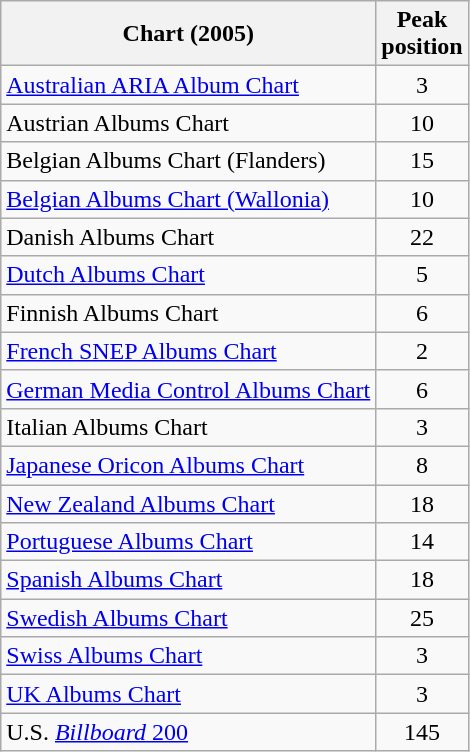<table class="wikitable sortable" style="text-align:center;">
<tr>
<th>Chart (2005)</th>
<th>Peak<br>position</th>
</tr>
<tr>
<td align="left"><a href='#'>Australian ARIA Album Chart</a></td>
<td>3</td>
</tr>
<tr>
<td align="left">Austrian Albums Chart</td>
<td>10</td>
</tr>
<tr>
<td align="left">Belgian Albums Chart (Flanders) </td>
<td>15</td>
</tr>
<tr>
<td align="left"><a href='#'>Belgian Albums Chart (Wallonia)</a></td>
<td>10</td>
</tr>
<tr>
<td align="left">Danish Albums Chart</td>
<td>22</td>
</tr>
<tr>
<td align="left"><a href='#'>Dutch Albums Chart</a></td>
<td>5</td>
</tr>
<tr>
<td align="left">Finnish Albums Chart</td>
<td>6</td>
</tr>
<tr>
<td align="left"><a href='#'>French SNEP Albums Chart</a></td>
<td>2</td>
</tr>
<tr>
<td align="left"><a href='#'>German Media Control Albums Chart</a></td>
<td>6</td>
</tr>
<tr>
<td align="left">Italian Albums Chart</td>
<td>3</td>
</tr>
<tr>
<td align="left"><a href='#'>Japanese Oricon Albums Chart</a></td>
<td>8</td>
</tr>
<tr>
<td align="left"><a href='#'>New Zealand Albums Chart</a></td>
<td>18</td>
</tr>
<tr>
<td align="left"><a href='#'>Portuguese Albums Chart</a></td>
<td>14</td>
</tr>
<tr>
<td align="left"><a href='#'>Spanish Albums Chart</a></td>
<td>18</td>
</tr>
<tr>
<td align="left"><a href='#'>Swedish Albums Chart</a></td>
<td>25</td>
</tr>
<tr>
<td align="left"><a href='#'>Swiss Albums Chart</a></td>
<td>3</td>
</tr>
<tr>
<td align="left"><a href='#'>UK Albums Chart</a></td>
<td>3</td>
</tr>
<tr>
<td align="left">U.S. <a href='#'><em>Billboard</em> 200</a></td>
<td>145</td>
</tr>
</table>
